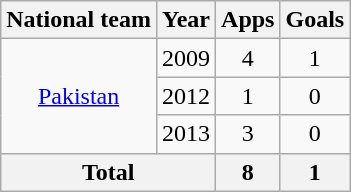<table class="wikitable" style="text-align:center">
<tr>
<th>National team</th>
<th>Year</th>
<th>Apps</th>
<th>Goals</th>
</tr>
<tr>
<td rowspan="3"><a href='#'>Pakistan</a></td>
<td>2009</td>
<td>4</td>
<td>1</td>
</tr>
<tr>
<td>2012</td>
<td>1</td>
<td>0</td>
</tr>
<tr>
<td>2013</td>
<td>3</td>
<td>0</td>
</tr>
<tr>
<th colspan="2">Total</th>
<th>8</th>
<th>1</th>
</tr>
</table>
